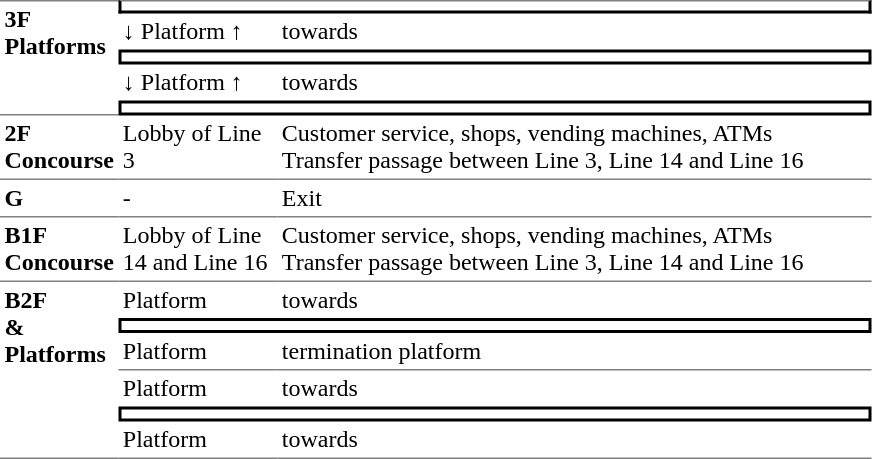<table cellspacing=0 cellpadding=3>
<tr>
<td style="vertical-align:top; border-bottom:solid 1px gray; border-top:solid 1px gray; width:50px;" rowspan=5 valign=top><strong>3F<br> Platforms</strong></td>
<td style="border-right:solid 2px black;border-left:solid 2px black;border-top:solid 1px gray;border-bottom:solid 2px black;text-align:center;" colspan=2></td>
</tr>
<tr>
<td>↓ Platform ↑</td>
<td>  towards  </td>
</tr>
<tr>
<td colspan="3" style="border-top:solid 2px black; border-right:solid 2px black; border-left:solid 2px black; border-bottom:solid 2px black; text-align:center;"></td>
</tr>
<tr>
<td>↓ Platform ↑</td>
<td>  towards   </td>
</tr>
<tr>
<td colspan="4" style="border-top:solid 2px black; border-right:solid 2px black; border-left:solid 2px black; border-bottom:solid 2px black; text-align:center;"></td>
</tr>
<tr>
<td style="border-bottom:solid 1px gray;" valign=top width=50><strong>2F<br>Concourse</strong></td>
<td style="border-bottom:solid 1px gray;" valign=top width=100>Lobby of Line 3</td>
<td style="border-bottom:solid 1px gray;" valign=top width=390>Customer service, shops, vending machines, ATMs<br>Transfer passage between Line 3, Line 14 and Line 16</td>
</tr>
<tr>
<td style="border-bottom:solid 1px gray;" width=50 valign=top><strong>G</strong></td>
<td style="border-bottom:solid 1px gray;" width=100 valign=top>-</td>
<td style="border-bottom:solid 1px gray;" width=390 valign=top>Exit</td>
</tr>
<tr>
<td style="border-bottom:solid 1px gray;" valign=top width=50><strong>B1F<br>Concourse</strong></td>
<td style="border-bottom:solid 1px gray;" valign=top width=100>Lobby of Line 14 and Line 16</td>
<td style="border-bottom:solid 1px gray;" valign=top width=390>Customer service, shops, vending machines, ATMs<br>Transfer passage between Line 3, Line 14 and Line 16</td>
</tr>
<tr>
<td style="border-bottom:solid 1px gray;" rowspan="6" valign=top><strong>B2F<br> &  Platforms</strong></td>
<td>Platform</td>
<td>  towards  </td>
</tr>
<tr>
<td style="border-right:solid 2px black;border-left:solid 2px black;border-top:solid 2px black;border-bottom:solid 2px black;text-align:center;" colspan=2></td>
</tr>
<tr>
<td style="border-bottom:solid 1px gray;">Platform</td>
<td style="border-bottom:solid 1px gray;">  termination platform</td>
</tr>
<tr>
<td>Platform</td>
<td>  towards   </td>
</tr>
<tr>
<td style="border-right:solid 2px black;border-left:solid 2px black;border-top:solid 2px black;border-bottom:solid 2px black;text-align:center;" colspan=2></td>
</tr>
<tr>
<td style="border-bottom:solid 1px gray;">Platform</td>
<td style="border-bottom:solid 1px gray;">  towards   </td>
</tr>
</table>
